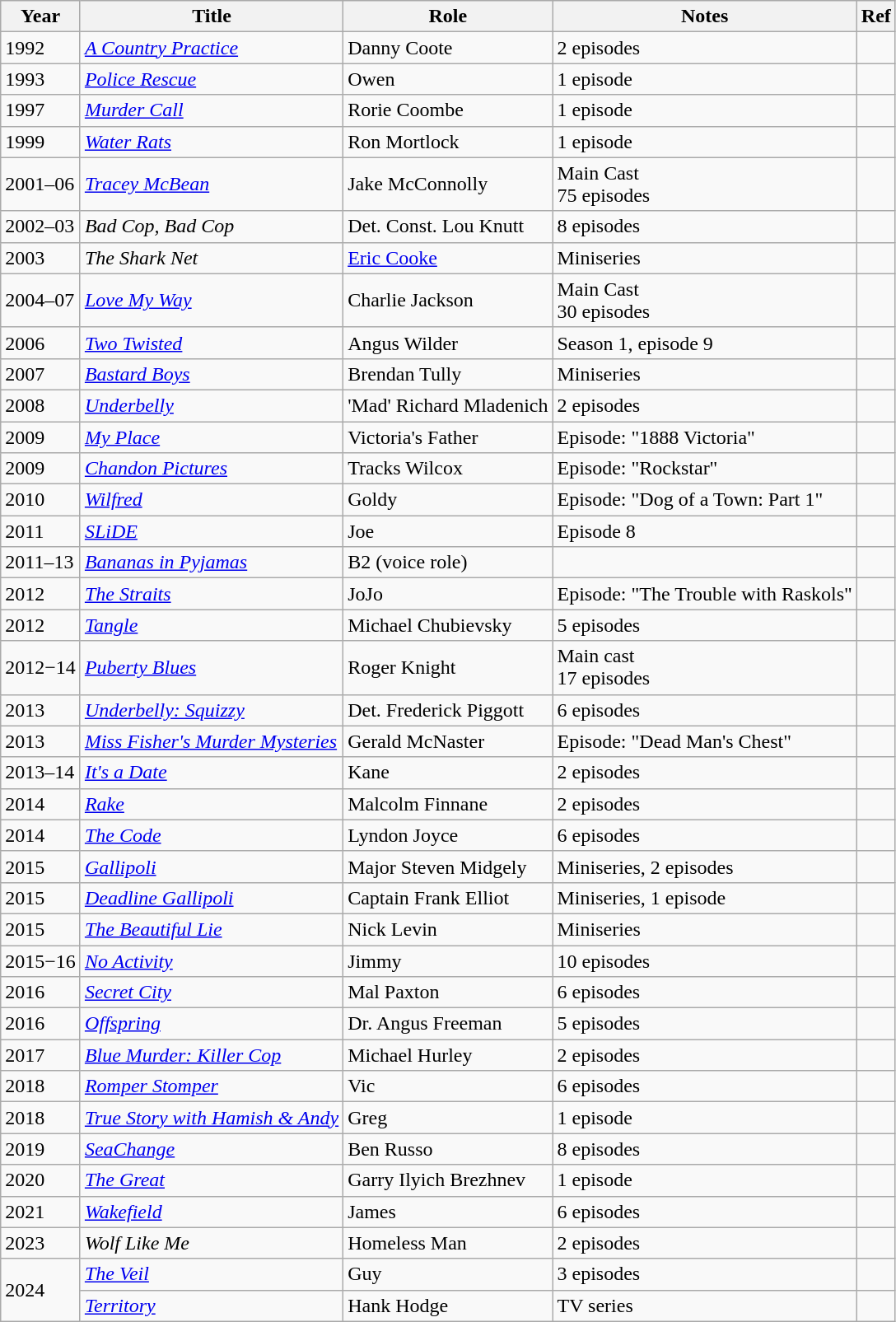<table class="wikitable sortable">
<tr>
<th>Year</th>
<th>Title</th>
<th>Role</th>
<th class="unsortable">Notes</th>
<th>Ref</th>
</tr>
<tr>
<td>1992</td>
<td><em><a href='#'>A Country Practice</a></em></td>
<td>Danny Coote</td>
<td>2 episodes</td>
<td></td>
</tr>
<tr>
<td>1993</td>
<td><em><a href='#'>Police Rescue</a></em></td>
<td>Owen</td>
<td>1 episode</td>
<td></td>
</tr>
<tr>
<td>1997</td>
<td><em><a href='#'>Murder Call</a></em></td>
<td>Rorie Coombe</td>
<td>1 episode</td>
<td></td>
</tr>
<tr>
<td>1999</td>
<td><em><a href='#'>Water Rats</a></em></td>
<td>Ron Mortlock</td>
<td>1 episode</td>
<td></td>
</tr>
<tr>
<td>2001–06</td>
<td><em><a href='#'>Tracey McBean</a></em></td>
<td>Jake McConnolly</td>
<td>Main Cast<br>75 episodes</td>
<td></td>
</tr>
<tr>
<td>2002–03</td>
<td><em>Bad Cop, Bad Cop</em></td>
<td>Det. Const. Lou Knutt</td>
<td>8 episodes</td>
<td></td>
</tr>
<tr>
<td>2003</td>
<td><em>The Shark Net</em></td>
<td><a href='#'>Eric Cooke</a></td>
<td>Miniseries</td>
<td></td>
</tr>
<tr>
<td>2004–07</td>
<td><em><a href='#'>Love My Way</a></em></td>
<td>Charlie Jackson</td>
<td>Main Cast<br>30 episodes</td>
<td></td>
</tr>
<tr>
<td>2006</td>
<td><em><a href='#'>Two Twisted</a></em></td>
<td>Angus Wilder</td>
<td>Season 1, episode 9</td>
<td></td>
</tr>
<tr>
<td>2007</td>
<td><em><a href='#'>Bastard Boys</a></em></td>
<td>Brendan Tully</td>
<td>Miniseries</td>
<td></td>
</tr>
<tr>
<td>2008</td>
<td><em><a href='#'>Underbelly</a></em></td>
<td>'Mad' Richard Mladenich</td>
<td>2 episodes</td>
<td></td>
</tr>
<tr>
<td>2009</td>
<td><em><a href='#'>My Place</a></em></td>
<td>Victoria's Father</td>
<td>Episode: "1888 Victoria"</td>
<td></td>
</tr>
<tr>
<td>2009</td>
<td><em><a href='#'>Chandon Pictures</a></em></td>
<td>Tracks Wilcox</td>
<td>Episode: "Rockstar"</td>
<td></td>
</tr>
<tr>
<td>2010</td>
<td><em><a href='#'>Wilfred</a></em></td>
<td>Goldy</td>
<td>Episode: "Dog of a Town: Part 1"</td>
<td></td>
</tr>
<tr>
<td>2011</td>
<td><em><a href='#'>SLiDE</a></em></td>
<td>Joe</td>
<td>Episode 8</td>
<td></td>
</tr>
<tr>
<td>2011–13</td>
<td><em><a href='#'>Bananas in Pyjamas</a></em></td>
<td>B2 (voice role)</td>
<td></td>
</tr>
<tr>
<td>2012</td>
<td><em><a href='#'>The Straits</a></em></td>
<td>JoJo</td>
<td>Episode: "The Trouble with Raskols"</td>
<td></td>
</tr>
<tr>
<td>2012</td>
<td><em><a href='#'>Tangle</a></em></td>
<td>Michael Chubievsky</td>
<td>5 episodes</td>
<td></td>
</tr>
<tr>
<td>2012−14</td>
<td><em><a href='#'>Puberty Blues</a></em></td>
<td>Roger Knight</td>
<td>Main cast<br>17 episodes</td>
<td></td>
</tr>
<tr>
<td>2013</td>
<td><em><a href='#'>Underbelly: Squizzy</a></em></td>
<td>Det. Frederick Piggott</td>
<td>6 episodes</td>
<td></td>
</tr>
<tr>
<td>2013</td>
<td><em><a href='#'>Miss Fisher's Murder Mysteries</a></em></td>
<td>Gerald McNaster</td>
<td>Episode: "Dead Man's Chest"</td>
<td></td>
</tr>
<tr>
<td>2013–14</td>
<td><em><a href='#'>It's a Date</a></em></td>
<td>Kane</td>
<td>2 episodes</td>
<td></td>
</tr>
<tr>
<td>2014</td>
<td><em><a href='#'>Rake</a></em></td>
<td>Malcolm Finnane</td>
<td>2 episodes</td>
<td></td>
</tr>
<tr>
<td>2014</td>
<td><em><a href='#'>The Code</a></em></td>
<td>Lyndon Joyce</td>
<td>6 episodes</td>
<td></td>
</tr>
<tr>
<td>2015</td>
<td><em><a href='#'>Gallipoli</a></em></td>
<td>Major Steven Midgely</td>
<td>Miniseries, 2 episodes</td>
<td></td>
</tr>
<tr>
<td>2015</td>
<td><em><a href='#'>Deadline Gallipoli</a></em></td>
<td>Captain Frank Elliot</td>
<td>Miniseries, 1 episode</td>
<td></td>
</tr>
<tr>
<td>2015</td>
<td><em><a href='#'>The Beautiful Lie</a></em></td>
<td>Nick Levin</td>
<td>Miniseries</td>
<td></td>
</tr>
<tr>
<td>2015−16</td>
<td><em><a href='#'>No Activity</a></em></td>
<td>Jimmy</td>
<td>10 episodes</td>
<td></td>
</tr>
<tr>
<td>2016</td>
<td><em><a href='#'>Secret City</a></em></td>
<td>Mal Paxton</td>
<td>6 episodes</td>
<td></td>
</tr>
<tr>
<td>2016</td>
<td><em><a href='#'>Offspring</a></em></td>
<td>Dr. Angus Freeman</td>
<td>5 episodes</td>
<td></td>
</tr>
<tr>
<td>2017</td>
<td><em><a href='#'>Blue Murder: Killer Cop</a></em></td>
<td>Michael Hurley</td>
<td>2 episodes</td>
<td></td>
</tr>
<tr>
<td>2018</td>
<td><em><a href='#'>Romper Stomper</a></em></td>
<td>Vic</td>
<td>6 episodes</td>
<td></td>
</tr>
<tr>
<td>2018</td>
<td><em><a href='#'>True Story with Hamish & Andy</a></em></td>
<td>Greg</td>
<td>1 episode</td>
<td></td>
</tr>
<tr>
<td>2019</td>
<td><em><a href='#'>SeaChange</a></em></td>
<td>Ben Russo</td>
<td>8 episodes</td>
<td></td>
</tr>
<tr>
<td>2020</td>
<td><em><a href='#'>The Great</a></em></td>
<td>Garry Ilyich Brezhnev</td>
<td>1 episode</td>
<td></td>
</tr>
<tr>
<td>2021</td>
<td><em><a href='#'>Wakefield</a></em></td>
<td>James</td>
<td>6 episodes</td>
<td></td>
</tr>
<tr>
<td>2023</td>
<td><em>Wolf Like Me</em></td>
<td>Homeless Man</td>
<td>2 episodes</td>
<td></td>
</tr>
<tr>
<td rowspan="2">2024</td>
<td><em><a href='#'>The Veil</a></em></td>
<td>Guy</td>
<td>3 episodes</td>
<td></td>
</tr>
<tr>
<td><em><a href='#'>Territory</a></em></td>
<td>Hank Hodge</td>
<td>TV series</td>
<td></td>
</tr>
</table>
